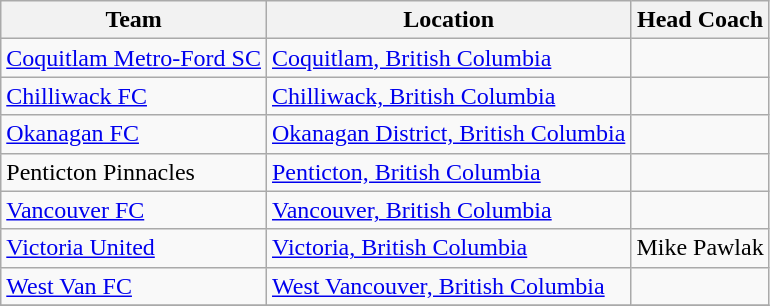<table class="wikitable sortable" style="text-align: left;">
<tr>
<th>Team</th>
<th>Location</th>
<th>Head Coach</th>
</tr>
<tr>
<td><a href='#'>Coquitlam Metro-Ford SC</a></td>
<td><a href='#'>Coquitlam, British Columbia</a></td>
<td></td>
</tr>
<tr>
<td><a href='#'>Chilliwack FC</a></td>
<td><a href='#'>Chilliwack, British Columbia</a></td>
<td></td>
</tr>
<tr>
<td><a href='#'>Okanagan FC</a></td>
<td><a href='#'>Okanagan District, British Columbia</a></td>
<td></td>
</tr>
<tr>
<td>Penticton Pinnacles</td>
<td><a href='#'>Penticton, British Columbia</a></td>
<td></td>
</tr>
<tr>
<td><a href='#'>Vancouver FC</a></td>
<td><a href='#'>Vancouver, British Columbia</a></td>
<td></td>
</tr>
<tr>
<td><a href='#'>Victoria United</a></td>
<td><a href='#'>Victoria, British Columbia</a></td>
<td>Mike Pawlak</td>
</tr>
<tr>
<td><a href='#'>West Van FC</a></td>
<td><a href='#'>West Vancouver, British Columbia</a></td>
<td></td>
</tr>
<tr>
</tr>
</table>
